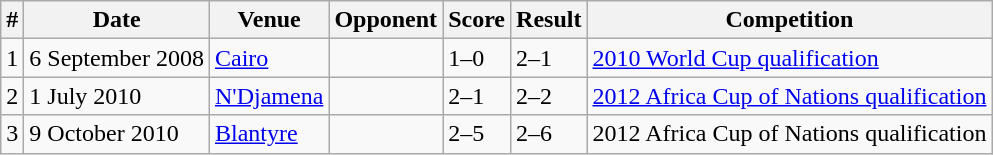<table class="wikitable">
<tr>
<th>#</th>
<th>Date</th>
<th>Venue</th>
<th>Opponent</th>
<th>Score</th>
<th>Result</th>
<th>Competition</th>
</tr>
<tr>
<td>1</td>
<td>6 September 2008</td>
<td><a href='#'>Cairo</a></td>
<td></td>
<td>1–0</td>
<td>2–1</td>
<td><a href='#'>2010 World Cup qualification</a></td>
</tr>
<tr>
<td>2</td>
<td>1 July 2010</td>
<td><a href='#'>N'Djamena</a></td>
<td></td>
<td>2–1</td>
<td>2–2</td>
<td><a href='#'>2012 Africa Cup of Nations qualification</a></td>
</tr>
<tr>
<td>3</td>
<td>9 October 2010</td>
<td><a href='#'>Blantyre</a></td>
<td></td>
<td>2–5</td>
<td>2–6</td>
<td>2012 Africa Cup of Nations qualification</td>
</tr>
</table>
